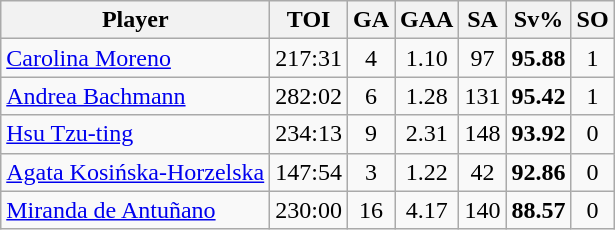<table class="wikitable sortable" style="text-align:center;">
<tr>
<th>Player</th>
<th>TOI</th>
<th>GA</th>
<th>GAA</th>
<th>SA</th>
<th>Sv%</th>
<th>SO</th>
</tr>
<tr>
<td style="text-align:left;"> <a href='#'>Carolina Moreno</a></td>
<td>217:31</td>
<td>4</td>
<td>1.10</td>
<td>97</td>
<td><strong>95.88</strong></td>
<td>1</td>
</tr>
<tr>
<td style="text-align:left;"> <a href='#'>Andrea Bachmann</a></td>
<td>282:02</td>
<td>6</td>
<td>1.28</td>
<td>131</td>
<td><strong>95.42</strong></td>
<td>1</td>
</tr>
<tr>
<td style="text-align:left;"> <a href='#'>Hsu Tzu-ting</a></td>
<td>234:13</td>
<td>9</td>
<td>2.31</td>
<td>148</td>
<td><strong>93.92</strong></td>
<td>0</td>
</tr>
<tr>
<td style="text-align:left;"> <a href='#'>Agata Kosińska-Horzelska</a></td>
<td>147:54</td>
<td>3</td>
<td>1.22</td>
<td>42</td>
<td><strong>92.86</strong></td>
<td>0</td>
</tr>
<tr>
<td style="text-align:left;"> <a href='#'>Miranda de Antuñano</a></td>
<td>230:00</td>
<td>16</td>
<td>4.17</td>
<td>140</td>
<td><strong>88.57</strong></td>
<td>0</td>
</tr>
</table>
